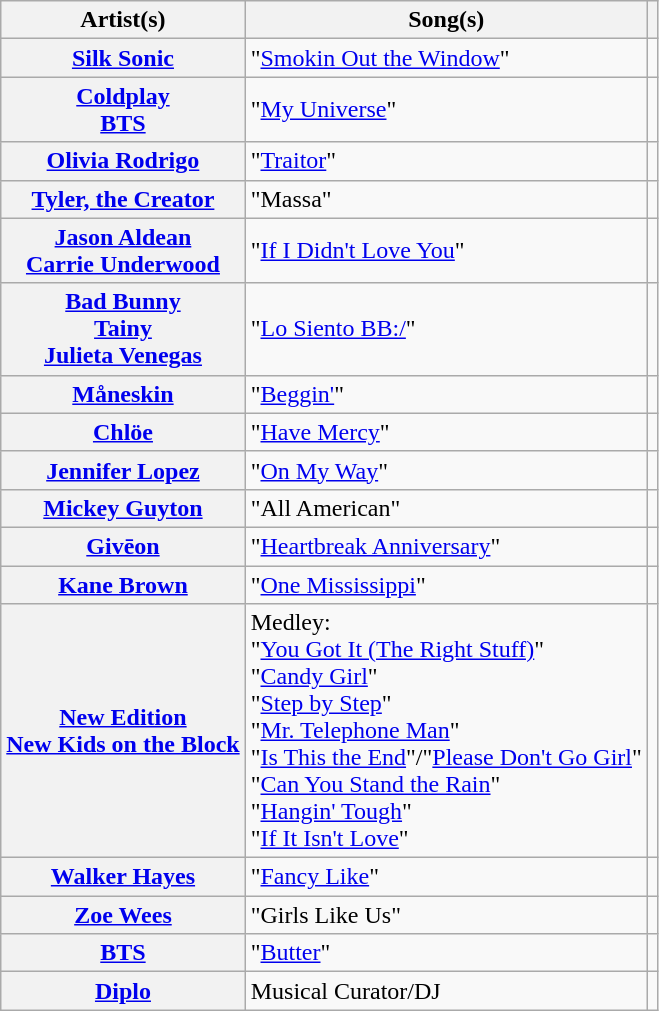<table class="wikitable plainrowheaders">
<tr>
<th scope="col">Artist(s)</th>
<th scope="col">Song(s)</th>
<th scope="col"></th>
</tr>
<tr>
<th scope="row"><a href='#'>Silk Sonic</a></th>
<td>"<a href='#'>Smokin Out the Window</a>"</td>
<td align="center"></td>
</tr>
<tr>
<th scope="row"><a href='#'>Coldplay</a><br><a href='#'>BTS</a></th>
<td>"<a href='#'>My Universe</a>"</td>
<td align="center"></td>
</tr>
<tr>
<th scope="row"><a href='#'>Olivia Rodrigo</a></th>
<td>"<a href='#'>Traitor</a>"</td>
<td align="center"></td>
</tr>
<tr>
<th scope="row"><a href='#'>Tyler, the Creator</a></th>
<td>"Massa"</td>
<td align="center"></td>
</tr>
<tr>
<th scope="row"><a href='#'>Jason Aldean</a><br><a href='#'>Carrie Underwood</a></th>
<td>"<a href='#'>If I Didn't Love You</a>"</td>
<td align="center"></td>
</tr>
<tr>
<th scope="row"><a href='#'>Bad Bunny</a><br><a href='#'>Tainy</a><br><a href='#'>Julieta Venegas</a></th>
<td>"<a href='#'>Lo Siento BB:/</a>"</td>
<td align="center"></td>
</tr>
<tr>
<th scope="row"><a href='#'>Måneskin</a></th>
<td>"<a href='#'>Beggin'</a>"</td>
<td align="center"></td>
</tr>
<tr>
<th scope="row"><a href='#'>Chlöe</a></th>
<td>"<a href='#'>Have Mercy</a>"</td>
<td></td>
</tr>
<tr>
<th scope="row"><a href='#'>Jennifer Lopez</a></th>
<td>"<a href='#'>On My Way</a>"</td>
<td align="center"></td>
</tr>
<tr>
<th scope="row"><a href='#'>Mickey Guyton</a></th>
<td>"All American"</td>
<td align="center"></td>
</tr>
<tr>
<th scope="row"><a href='#'>Givēon</a></th>
<td>"<a href='#'>Heartbreak Anniversary</a>"</td>
<td></td>
</tr>
<tr>
<th scope="row"><a href='#'>Kane Brown</a></th>
<td>"<a href='#'>One Mississippi</a>"</td>
<td align="center"></td>
</tr>
<tr>
<th scope="row"><a href='#'>New Edition</a><br><a href='#'>New Kids on the Block</a></th>
<td>Medley:<br>"<a href='#'>You Got It (The Right Stuff)</a>"<br>"<a href='#'>Candy Girl</a>"<br>"<a href='#'>Step by Step</a>"<br>"<a href='#'>Mr. Telephone Man</a>"<br>"<a href='#'>Is This the End</a>"/"<a href='#'>Please Don't Go Girl</a>"<br>"<a href='#'>Can You Stand the Rain</a>"<br>"<a href='#'>Hangin' Tough</a>"<br>"<a href='#'>If It Isn't Love</a>"</td>
<td align="center"></td>
</tr>
<tr>
<th scope="row"><a href='#'>Walker Hayes</a></th>
<td>"<a href='#'>Fancy Like</a>"</td>
<td align="center"></td>
</tr>
<tr>
<th scope="row"><a href='#'>Zoe Wees</a></th>
<td>"Girls Like Us"</td>
<td align="center"></td>
</tr>
<tr>
<th scope="row"><a href='#'>BTS</a></th>
<td>"<a href='#'>Butter</a>"</td>
<td align="center"></td>
</tr>
<tr>
<th scope="row"><a href='#'>Diplo</a></th>
<td>Musical Curator/DJ</td>
<td align="center"></td>
</tr>
</table>
